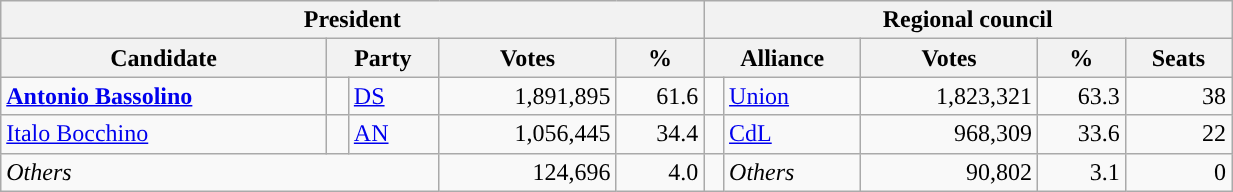<table class="wikitable" style="text-align:right; style="width=65%">
<tr>
<th colspan="5">President</th>
<th colspan="7">Regional council</th>
</tr>
<tr>
<th>Candidate</th>
<th colspan="2">Party</th>
<th>Votes</th>
<th>%</th>
<th colspan="2">Alliance</th>
<th>Votes</th>
<th>%</th>
<th>Seats</th>
</tr>
<tr>
<td style="text-align:left"><strong><a href='#'>Antonio Bassolino</a></strong></td>
<td></td>
<td style="text-align:left"><a href='#'>DS</a></td>
<td>1,891,895</td>
<td>61.6</td>
<td></td>
<td style="text-align:left"><a href='#'>Union</a></td>
<td>1,823,321</td>
<td>63.3</td>
<td>38</td>
</tr>
<tr>
<td style="text-align:left"><a href='#'>Italo Bocchino</a></td>
<td></td>
<td style="text-align:left"><a href='#'>AN</a></td>
<td>1,056,445</td>
<td>34.4</td>
<td></td>
<td style="text-align:left"><a href='#'>CdL</a></td>
<td>968,309</td>
<td>33.6</td>
<td>22</td>
</tr>
<tr>
<td colspan="3" style="text-align:left"><em>Others</em></td>
<td>124,696</td>
<td>4.0</td>
<td></td>
<td style="text-align:left"><em>Others</em></td>
<td>90,802</td>
<td>3.1</td>
<td>0</td>
</tr>
</table>
